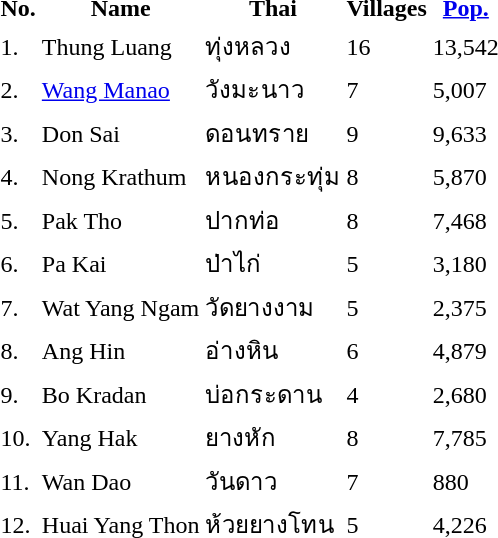<table>
<tr>
<th>No.</th>
<th>Name</th>
<th>Thai</th>
<th>Villages</th>
<th><a href='#'>Pop.</a></th>
</tr>
<tr>
<td>1.</td>
<td>Thung Luang</td>
<td>ทุ่งหลวง</td>
<td>16</td>
<td>13,542</td>
</tr>
<tr>
<td>2.</td>
<td><a href='#'>Wang Manao</a></td>
<td>วังมะนาว</td>
<td>7</td>
<td>5,007</td>
</tr>
<tr>
<td>3.</td>
<td>Don Sai</td>
<td>ดอนทราย</td>
<td>9</td>
<td>9,633</td>
</tr>
<tr>
<td>4.</td>
<td>Nong Krathum</td>
<td>หนองกระทุ่ม</td>
<td>8</td>
<td>5,870</td>
</tr>
<tr>
<td>5.</td>
<td>Pak Tho</td>
<td>ปากท่อ</td>
<td>8</td>
<td>7,468</td>
</tr>
<tr>
<td>6.</td>
<td>Pa Kai</td>
<td>ป่าไก่</td>
<td>5</td>
<td>3,180</td>
</tr>
<tr>
<td>7.</td>
<td>Wat Yang Ngam</td>
<td>วัดยางงาม</td>
<td>5</td>
<td>2,375</td>
</tr>
<tr>
<td>8.</td>
<td>Ang Hin</td>
<td>อ่างหิน</td>
<td>6</td>
<td>4,879</td>
</tr>
<tr>
<td>9.</td>
<td>Bo Kradan</td>
<td>บ่อกระดาน</td>
<td>4</td>
<td>2,680</td>
</tr>
<tr>
<td>10.</td>
<td>Yang Hak</td>
<td>ยางหัก</td>
<td>8</td>
<td>7,785</td>
</tr>
<tr>
<td>11.</td>
<td>Wan Dao</td>
<td>วันดาว</td>
<td>7</td>
<td>880</td>
</tr>
<tr>
<td>12.</td>
<td>Huai Yang Thon</td>
<td>ห้วยยางโทน</td>
<td>5</td>
<td>4,226</td>
</tr>
</table>
